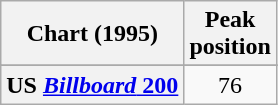<table class="wikitable sortable plainrowheaders" style="text-align:center">
<tr>
<th scope="col">Chart (1995)</th>
<th scope="col">Peak<br>position</th>
</tr>
<tr>
</tr>
<tr>
</tr>
<tr>
<th scope="row">US <a href='#'><em>Billboard</em> 200</a></th>
<td>76</td>
</tr>
</table>
